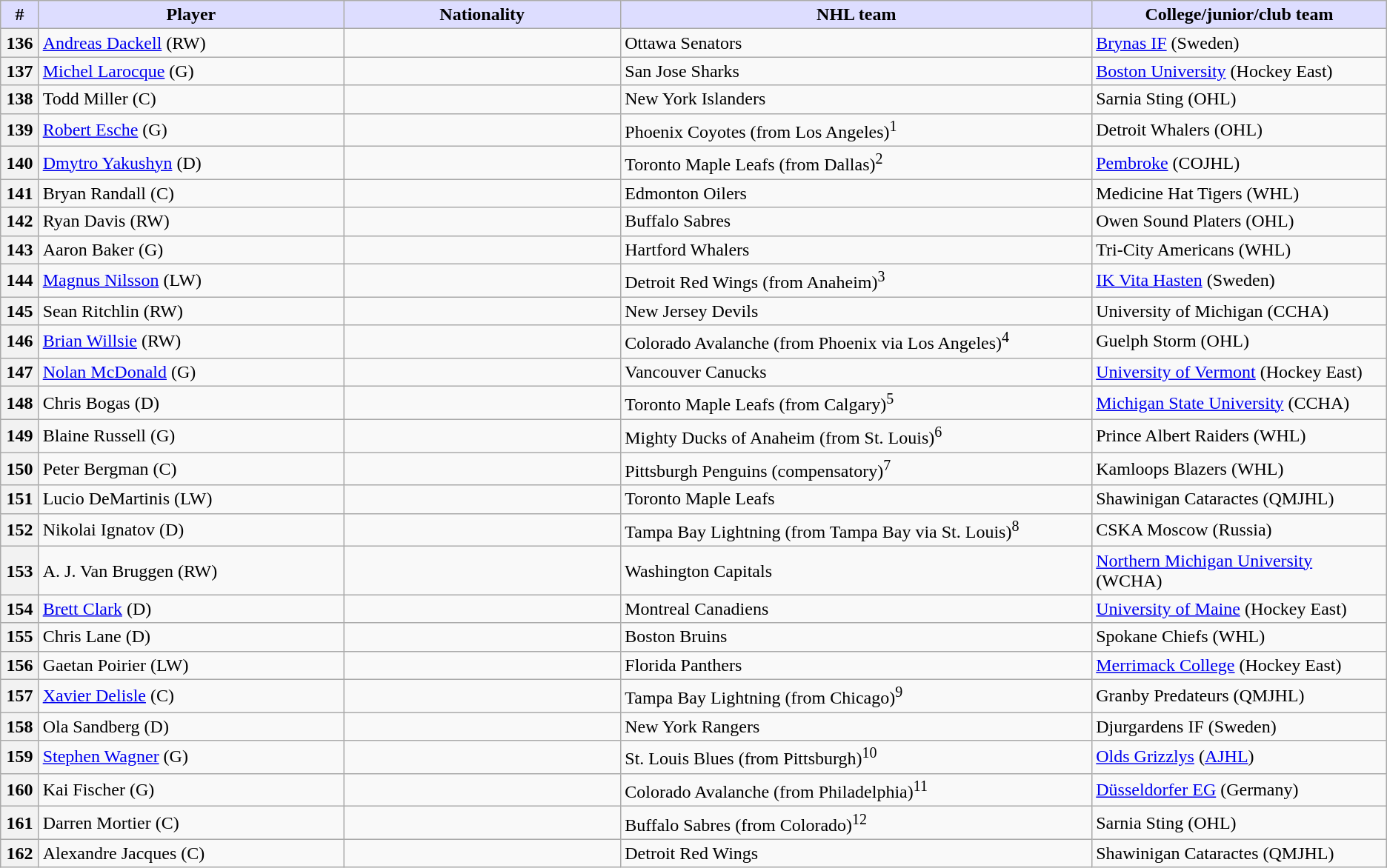<table class="wikitable">
<tr>
<th style="background:#ddf; width:2.75%;">#</th>
<th style="background:#ddf; width:22.0%;">Player</th>
<th style="background:#ddf; width:20.0%;">Nationality</th>
<th style="background:#ddf; width:34.0%;">NHL team</th>
<th style="background:#ddf; width:100.0%;">College/junior/club team</th>
</tr>
<tr>
<th>136</th>
<td><a href='#'>Andreas Dackell</a> (RW)</td>
<td></td>
<td>Ottawa Senators</td>
<td><a href='#'>Brynas IF</a> (Sweden)</td>
</tr>
<tr>
<th>137</th>
<td><a href='#'>Michel Larocque</a> (G)</td>
<td></td>
<td>San Jose Sharks</td>
<td><a href='#'>Boston University</a> (Hockey East)</td>
</tr>
<tr>
<th>138</th>
<td>Todd Miller (C)</td>
<td></td>
<td>New York Islanders</td>
<td>Sarnia Sting (OHL)</td>
</tr>
<tr>
<th>139</th>
<td><a href='#'>Robert Esche</a> (G)</td>
<td></td>
<td>Phoenix Coyotes (from Los Angeles)<sup>1</sup></td>
<td>Detroit Whalers (OHL)</td>
</tr>
<tr>
<th>140</th>
<td><a href='#'>Dmytro Yakushyn</a> (D)</td>
<td></td>
<td>Toronto Maple Leafs (from Dallas)<sup>2</sup></td>
<td><a href='#'>Pembroke</a> (COJHL)</td>
</tr>
<tr>
<th>141</th>
<td>Bryan Randall (C)</td>
<td></td>
<td>Edmonton Oilers</td>
<td>Medicine Hat Tigers (WHL)</td>
</tr>
<tr>
<th>142</th>
<td>Ryan Davis (RW)</td>
<td></td>
<td>Buffalo Sabres</td>
<td>Owen Sound Platers (OHL)</td>
</tr>
<tr>
<th>143</th>
<td>Aaron Baker (G)</td>
<td></td>
<td>Hartford Whalers</td>
<td>Tri-City Americans (WHL)</td>
</tr>
<tr>
<th>144</th>
<td><a href='#'>Magnus Nilsson</a> (LW)</td>
<td></td>
<td>Detroit Red Wings (from Anaheim)<sup>3</sup></td>
<td><a href='#'>IK Vita Hasten</a> (Sweden)</td>
</tr>
<tr>
<th>145</th>
<td>Sean Ritchlin (RW)</td>
<td></td>
<td>New Jersey Devils</td>
<td>University of Michigan (CCHA)</td>
</tr>
<tr>
<th>146</th>
<td><a href='#'>Brian Willsie</a> (RW)</td>
<td></td>
<td>Colorado Avalanche (from Phoenix via Los Angeles)<sup>4</sup></td>
<td>Guelph Storm (OHL)</td>
</tr>
<tr>
<th>147</th>
<td><a href='#'>Nolan McDonald</a> (G)</td>
<td></td>
<td>Vancouver Canucks</td>
<td><a href='#'>University of Vermont</a> (Hockey East)</td>
</tr>
<tr>
<th>148</th>
<td>Chris Bogas (D)</td>
<td></td>
<td>Toronto Maple Leafs (from Calgary)<sup>5</sup></td>
<td><a href='#'>Michigan State University</a> (CCHA)</td>
</tr>
<tr>
<th>149</th>
<td>Blaine Russell (G)</td>
<td></td>
<td>Mighty Ducks of Anaheim (from St. Louis)<sup>6</sup></td>
<td>Prince Albert Raiders (WHL)</td>
</tr>
<tr>
<th>150</th>
<td>Peter Bergman (C)</td>
<td></td>
<td>Pittsburgh Penguins (compensatory)<sup>7</sup></td>
<td>Kamloops Blazers (WHL)</td>
</tr>
<tr>
<th>151</th>
<td>Lucio DeMartinis (LW)</td>
<td></td>
<td>Toronto Maple Leafs</td>
<td>Shawinigan Cataractes (QMJHL)</td>
</tr>
<tr>
<th>152</th>
<td Nikolai Ignatov (ice hockey)>Nikolai Ignatov (D)</td>
<td></td>
<td>Tampa Bay Lightning (from Tampa Bay via St. Louis)<sup>8</sup></td>
<td>CSKA Moscow (Russia)</td>
</tr>
<tr>
<th>153</th>
<td>A. J. Van Bruggen (RW)</td>
<td></td>
<td>Washington Capitals</td>
<td><a href='#'>Northern Michigan University</a> (WCHA)</td>
</tr>
<tr>
<th>154</th>
<td><a href='#'>Brett Clark</a> (D)</td>
<td></td>
<td>Montreal Canadiens</td>
<td><a href='#'>University of Maine</a> (Hockey East)</td>
</tr>
<tr>
<th>155</th>
<td>Chris Lane (D)</td>
<td></td>
<td>Boston Bruins</td>
<td>Spokane Chiefs (WHL)</td>
</tr>
<tr>
<th>156</th>
<td>Gaetan Poirier (LW)</td>
<td></td>
<td>Florida Panthers</td>
<td><a href='#'>Merrimack College</a> (Hockey East)</td>
</tr>
<tr>
<th>157</th>
<td><a href='#'>Xavier Delisle</a> (C)</td>
<td></td>
<td>Tampa Bay Lightning (from Chicago)<sup>9</sup></td>
<td>Granby Predateurs (QMJHL)</td>
</tr>
<tr>
<th>158</th>
<td>Ola Sandberg (D)</td>
<td></td>
<td>New York Rangers</td>
<td>Djurgardens IF (Sweden)</td>
</tr>
<tr>
<th>159</th>
<td><a href='#'>Stephen Wagner</a> (G)</td>
<td></td>
<td>St. Louis Blues (from Pittsburgh)<sup>10</sup></td>
<td><a href='#'>Olds Grizzlys</a> (<a href='#'>AJHL</a>)</td>
</tr>
<tr>
<th>160</th>
<td>Kai Fischer (G)</td>
<td></td>
<td>Colorado Avalanche (from Philadelphia)<sup>11</sup></td>
<td><a href='#'>Düsseldorfer EG</a> (Germany)</td>
</tr>
<tr>
<th>161</th>
<td>Darren Mortier (C)</td>
<td></td>
<td>Buffalo Sabres (from Colorado)<sup>12</sup></td>
<td>Sarnia Sting (OHL)</td>
</tr>
<tr>
<th>162</th>
<td>Alexandre Jacques (C)</td>
<td></td>
<td>Detroit Red Wings</td>
<td>Shawinigan Cataractes (QMJHL)</td>
</tr>
</table>
